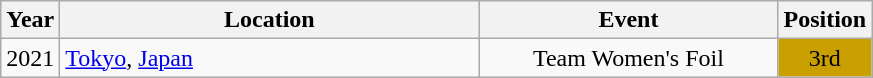<table class="wikitable" style="text-align:center;">
<tr>
<th>Year</th>
<th style="width:17em">Location</th>
<th style="width:12em">Event</th>
<th>Position</th>
</tr>
<tr>
<td rowspan="1">2021</td>
<td rowspan="1" align="left"> <a href='#'>Tokyo</a>, <a href='#'>Japan</a></td>
<td>Team Women's Foil</td>
<td bgcolor="caramel">3rd</td>
</tr>
</table>
